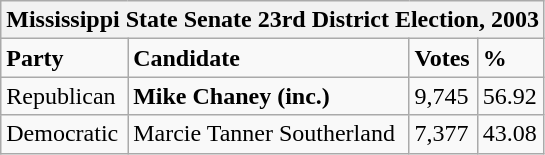<table class="wikitable">
<tr>
<th colspan="4">Mississippi State Senate 23rd District Election, 2003</th>
</tr>
<tr>
<td><strong>Party</strong></td>
<td><strong>Candidate</strong></td>
<td><strong>Votes</strong></td>
<td><strong>%</strong></td>
</tr>
<tr>
<td>Republican</td>
<td><strong>Mike Chaney (inc.)</strong></td>
<td>9,745</td>
<td>56.92</td>
</tr>
<tr>
<td>Democratic</td>
<td>Marcie Tanner Southerland</td>
<td>7,377</td>
<td>43.08</td>
</tr>
</table>
